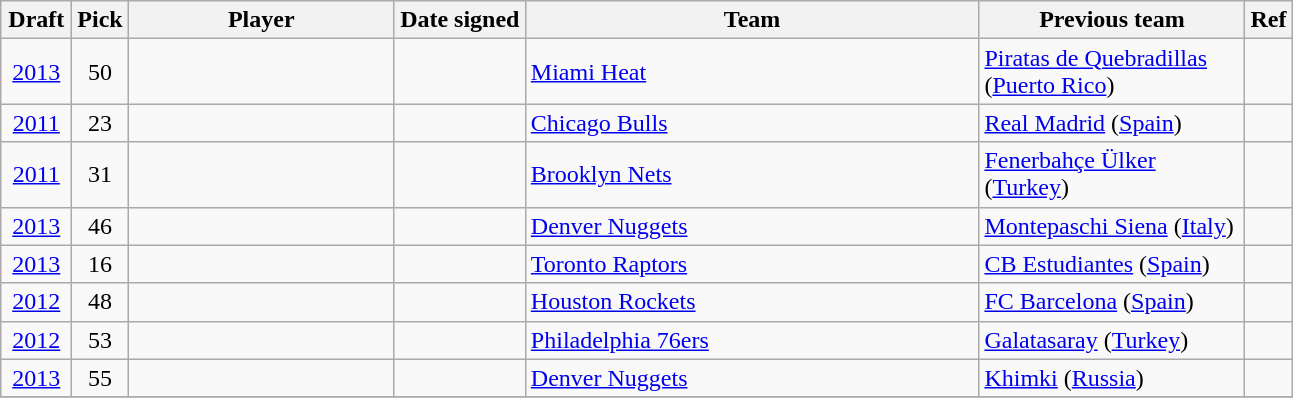<table class="wikitable sortable" style="text-align:left">
<tr>
<th style="width:40px">Draft</th>
<th style="width:30px">Pick</th>
<th style="width:170px">Player</th>
<th style="width:80px">Date signed</th>
<th style="width:295px">Team</th>
<th style="width:170px">Previous team</th>
<th class="unsortbale">Ref</th>
</tr>
<tr>
<td align=center><a href='#'>2013</a></td>
<td align=center>50</td>
<td></td>
<td align=center></td>
<td><a href='#'>Miami Heat</a></td>
<td><a href='#'>Piratas de Quebradillas</a> (<a href='#'>Puerto Rico</a>)</td>
<td align=center></td>
</tr>
<tr>
<td align=center><a href='#'>2011</a></td>
<td align=center>23</td>
<td></td>
<td align=center></td>
<td><a href='#'>Chicago Bulls</a></td>
<td><a href='#'>Real Madrid</a> (<a href='#'>Spain</a>)</td>
<td align=center></td>
</tr>
<tr>
<td align=center><a href='#'>2011</a></td>
<td align=center>31</td>
<td></td>
<td align=center></td>
<td><a href='#'>Brooklyn Nets</a></td>
<td><a href='#'>Fenerbahçe Ülker</a> (<a href='#'>Turkey</a>)</td>
<td align=center></td>
</tr>
<tr>
<td align=center><a href='#'>2013</a></td>
<td align=center>46</td>
<td></td>
<td align=center></td>
<td><a href='#'>Denver Nuggets</a></td>
<td><a href='#'>Montepaschi Siena</a> (<a href='#'>Italy</a>)</td>
<td align=center></td>
</tr>
<tr>
<td align=center><a href='#'>2013</a></td>
<td align=center>16</td>
<td></td>
<td align=center></td>
<td><a href='#'>Toronto Raptors</a></td>
<td><a href='#'>CB Estudiantes</a> (<a href='#'>Spain</a>)</td>
<td align=center></td>
</tr>
<tr>
<td align=center><a href='#'>2012</a></td>
<td align=center>48</td>
<td></td>
<td align=center></td>
<td><a href='#'>Houston Rockets</a></td>
<td><a href='#'>FC Barcelona</a> (<a href='#'>Spain</a>)</td>
<td align=center></td>
</tr>
<tr>
<td align=center><a href='#'>2012</a></td>
<td align=center>53</td>
<td></td>
<td align=center></td>
<td><a href='#'>Philadelphia 76ers</a></td>
<td><a href='#'>Galatasaray</a> (<a href='#'>Turkey</a>)</td>
<td align=center></td>
</tr>
<tr>
<td align=center><a href='#'>2013</a></td>
<td align=center>55</td>
<td></td>
<td align=center></td>
<td><a href='#'>Denver Nuggets</a></td>
<td><a href='#'>Khimki</a> (<a href='#'>Russia</a>)</td>
<td align=center></td>
</tr>
<tr>
</tr>
</table>
